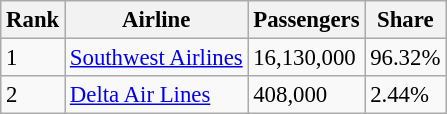<table class="wikitable sortable" style="font-size: 95%" width= align=>
<tr>
<th>Rank</th>
<th>Airline</th>
<th>Passengers</th>
<th>Share</th>
</tr>
<tr>
<td>1</td>
<td><a href='#'>Southwest Airlines</a></td>
<td>16,130,000</td>
<td>96.32%</td>
</tr>
<tr>
<td>2</td>
<td><a href='#'>Delta Air Lines</a></td>
<td>408,000</td>
<td>2.44%</td>
</tr>
</table>
